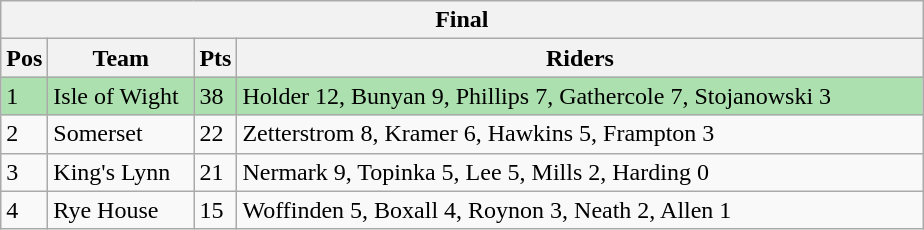<table class="wikitable">
<tr>
<th colspan="4">Final</th>
</tr>
<tr>
<th width=20>Pos</th>
<th width=90>Team</th>
<th width=20>Pts</th>
<th width=450>Riders</th>
</tr>
<tr style="background:#ACE1AF;">
<td>1</td>
<td align=left>Isle of Wight</td>
<td>38</td>
<td>Holder 12, Bunyan 9,  Phillips 7, Gathercole 7, Stojanowski 3</td>
</tr>
<tr>
<td>2</td>
<td align=left>Somerset</td>
<td>22</td>
<td>Zetterstrom 8, Kramer 6, Hawkins 5, Frampton 3</td>
</tr>
<tr>
<td>3</td>
<td align=left>King's Lynn</td>
<td>21</td>
<td>Nermark 9, Topinka 5, Lee 5, Mills 2, Harding 0</td>
</tr>
<tr>
<td>4</td>
<td align=left>Rye House</td>
<td>15</td>
<td>Woffinden 5, Boxall 4, Roynon 3, Neath 2, Allen 1</td>
</tr>
</table>
